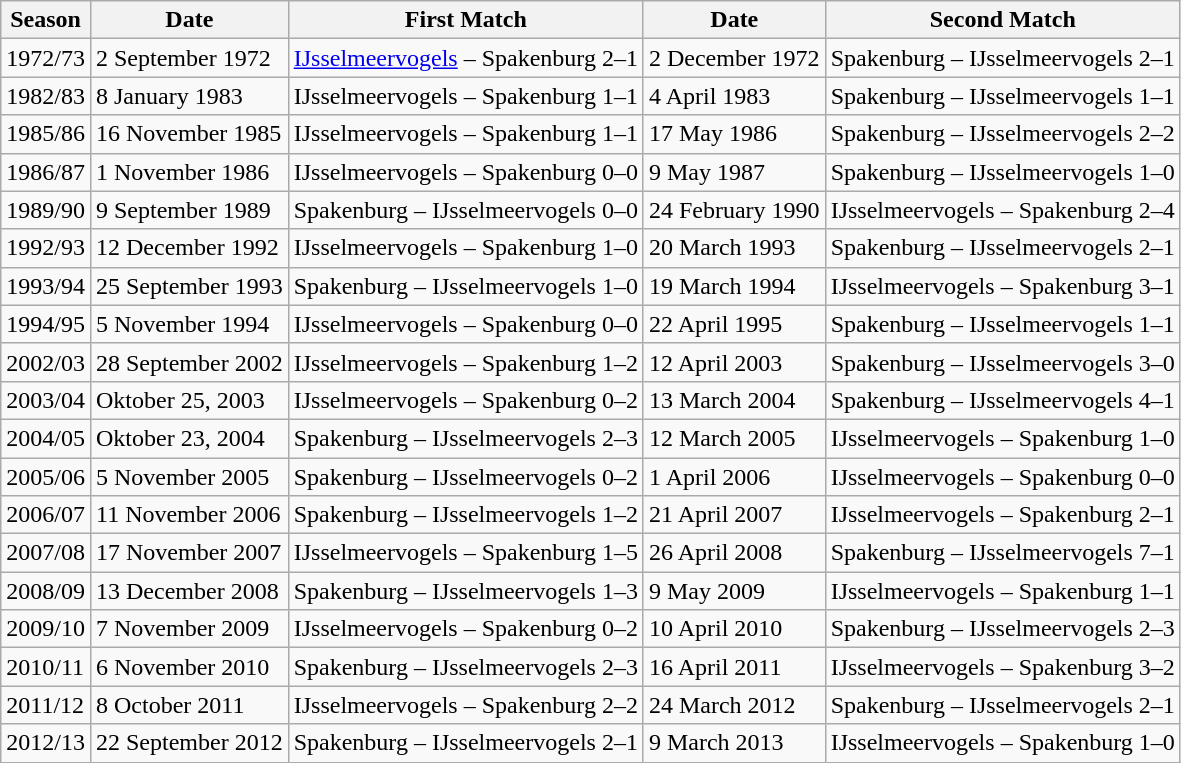<table class="wikitable">
<tr>
<th>Season</th>
<th>Date</th>
<th>First Match</th>
<th>Date</th>
<th>Second Match</th>
</tr>
<tr>
<td>1972/73</td>
<td>2 September 1972</td>
<td><a href='#'>IJsselmeervogels</a> – Spakenburg 2–1</td>
<td>2 December 1972</td>
<td>Spakenburg – IJsselmeervogels 2–1</td>
</tr>
<tr>
<td>1982/83</td>
<td>8 January 1983</td>
<td>IJsselmeervogels – Spakenburg 1–1</td>
<td>4 April 1983</td>
<td>Spakenburg – IJsselmeervogels 1–1</td>
</tr>
<tr>
<td>1985/86</td>
<td>16 November 1985</td>
<td>IJsselmeervogels – Spakenburg 1–1</td>
<td>17 May 1986</td>
<td>Spakenburg – IJsselmeervogels 2–2</td>
</tr>
<tr>
<td>1986/87</td>
<td>1 November 1986</td>
<td>IJsselmeervogels – Spakenburg 0–0</td>
<td>9 May 1987</td>
<td>Spakenburg – IJsselmeervogels 1–0</td>
</tr>
<tr>
<td>1989/90</td>
<td>9 September 1989</td>
<td>Spakenburg – IJsselmeervogels 0–0</td>
<td>24 February 1990</td>
<td>IJsselmeervogels – Spakenburg 2–4</td>
</tr>
<tr>
<td>1992/93</td>
<td>12 December 1992</td>
<td>IJsselmeervogels – Spakenburg 1–0</td>
<td>20 March 1993</td>
<td>Spakenburg – IJsselmeervogels 2–1</td>
</tr>
<tr>
<td>1993/94</td>
<td>25 September 1993</td>
<td>Spakenburg – IJsselmeervogels 1–0</td>
<td>19 March 1994</td>
<td>IJsselmeervogels – Spakenburg 3–1</td>
</tr>
<tr>
<td>1994/95</td>
<td>5 November 1994</td>
<td>IJsselmeervogels – Spakenburg 0–0</td>
<td>22 April 1995</td>
<td>Spakenburg – IJsselmeervogels 1–1</td>
</tr>
<tr>
<td>2002/03</td>
<td>28 September 2002</td>
<td>IJsselmeervogels – Spakenburg 1–2</td>
<td>12 April 2003</td>
<td>Spakenburg – IJsselmeervogels 3–0</td>
</tr>
<tr>
<td>2003/04</td>
<td>Oktober 25, 2003</td>
<td>IJsselmeervogels – Spakenburg 0–2</td>
<td>13 March 2004</td>
<td>Spakenburg – IJsselmeervogels 4–1</td>
</tr>
<tr>
<td>2004/05</td>
<td>Oktober 23, 2004</td>
<td>Spakenburg – IJsselmeervogels 2–3</td>
<td>12 March 2005</td>
<td>IJsselmeervogels – Spakenburg 1–0</td>
</tr>
<tr>
<td>2005/06</td>
<td>5 November 2005</td>
<td>Spakenburg – IJsselmeervogels 0–2</td>
<td>1 April 2006</td>
<td>IJsselmeervogels – Spakenburg 0–0</td>
</tr>
<tr>
<td>2006/07</td>
<td>11 November 2006</td>
<td>Spakenburg – IJsselmeervogels 1–2</td>
<td>21 April 2007</td>
<td>IJsselmeervogels – Spakenburg 2–1</td>
</tr>
<tr>
<td>2007/08</td>
<td>17 November 2007</td>
<td>IJsselmeervogels – Spakenburg 1–5</td>
<td>26 April 2008</td>
<td>Spakenburg – IJsselmeervogels 7–1</td>
</tr>
<tr>
<td>2008/09</td>
<td>13 December 2008</td>
<td>Spakenburg – IJsselmeervogels 1–3</td>
<td>9 May 2009</td>
<td>IJsselmeervogels – Spakenburg 1–1</td>
</tr>
<tr>
<td>2009/10</td>
<td>7 November 2009</td>
<td>IJsselmeervogels – Spakenburg 0–2</td>
<td>10 April 2010</td>
<td>Spakenburg – IJsselmeervogels 2–3</td>
</tr>
<tr>
<td>2010/11</td>
<td>6 November 2010</td>
<td>Spakenburg – IJsselmeervogels 2–3</td>
<td>16 April 2011</td>
<td>IJsselmeervogels – Spakenburg 3–2</td>
</tr>
<tr>
<td>2011/12</td>
<td>8 October 2011</td>
<td>IJsselmeervogels – Spakenburg 2–2</td>
<td>24 March 2012</td>
<td>Spakenburg – IJsselmeervogels 2–1</td>
</tr>
<tr>
<td>2012/13</td>
<td>22 September 2012</td>
<td>Spakenburg – IJsselmeervogels 2–1</td>
<td>9 March 2013</td>
<td>IJsselmeervogels – Spakenburg 1–0</td>
</tr>
</table>
